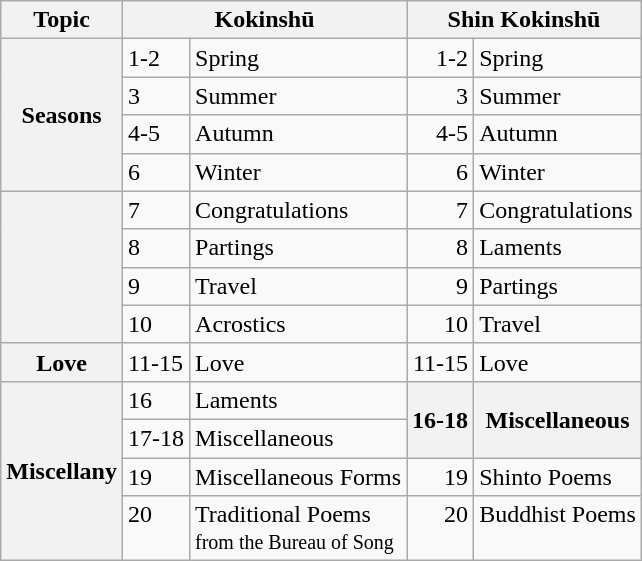<table class="wikitable">
<tr>
<th>Topic</th>
<th colspan="2" align="center">Kokinshū</th>
<th colspan="2" align="center">Shin Kokinshū</th>
</tr>
<tr>
<th rowspan="4" valign="middle">Seasons</th>
<td>1-2</td>
<td>Spring</td>
<td align="right">1-2</td>
<td>Spring</td>
</tr>
<tr>
<td>3</td>
<td>Summer</td>
<td align="right">3</td>
<td>Summer</td>
</tr>
<tr>
<td>4-5</td>
<td>Autumn</td>
<td align="right">4-5</td>
<td>Autumn</td>
</tr>
<tr>
<td>6</td>
<td>Winter</td>
<td align="right">6</td>
<td>Winter</td>
</tr>
<tr>
<th rowspan="4"> </th>
<td>7</td>
<td>Congratulations</td>
<td align="right">7</td>
<td>Congratulations</td>
</tr>
<tr>
<td>8</td>
<td>Partings</td>
<td align="right">8</td>
<td>Laments</td>
</tr>
<tr>
<td>9</td>
<td>Travel</td>
<td align="right">9</td>
<td>Partings</td>
</tr>
<tr>
<td>10</td>
<td>Acrostics</td>
<td align="right">10</td>
<td>Travel</td>
</tr>
<tr>
<th>Love</th>
<td>11-15</td>
<td>Love</td>
<td align="right">11-15</td>
<td>Love</td>
</tr>
<tr>
<th rowspan="4" valign="middle">Miscellany</th>
<td>16</td>
<td>Laments</td>
<th rowspan="2" valign="middle">16-18</th>
<th rowspan="2" valign="middle">Miscellaneous</th>
</tr>
<tr>
<td>17-18</td>
<td>Miscellaneous</td>
</tr>
<tr>
<td>19</td>
<td>Miscellaneous Forms</td>
<td align="right">19</td>
<td>Shinto Poems</td>
</tr>
<tr>
<td valign="top">20</td>
<td>Traditional Poems<br><small>from the Bureau of Song</small></td>
<td valign="top" align="right">20</td>
<td valign="top">Buddhist Poems</td>
</tr>
</table>
